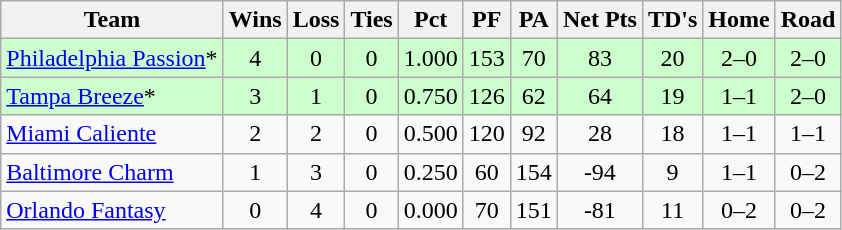<table class="wikitable" style="text-align:center">
<tr>
<th>Team</th>
<th>Wins</th>
<th>Loss</th>
<th>Ties</th>
<th>Pct</th>
<th>PF</th>
<th>PA</th>
<th>Net Pts</th>
<th>TD's</th>
<th>Home</th>
<th>Road</th>
</tr>
<tr bgcolor="#ccffcc">
<td align=left><a href='#'>Philadelphia Passion</a>*</td>
<td>4</td>
<td>0</td>
<td>0</td>
<td>1.000</td>
<td>153</td>
<td>70</td>
<td>83</td>
<td>20</td>
<td>2–0</td>
<td>2–0</td>
</tr>
<tr bgcolor="#ccffcc">
<td align=left><a href='#'>Tampa Breeze</a>*</td>
<td>3</td>
<td>1</td>
<td>0</td>
<td>0.750</td>
<td>126</td>
<td>62</td>
<td>64</td>
<td>19</td>
<td>1–1</td>
<td>2–0</td>
</tr>
<tr>
<td align=left><a href='#'>Miami Caliente</a></td>
<td>2</td>
<td>2</td>
<td>0</td>
<td>0.500</td>
<td>120</td>
<td>92</td>
<td>28</td>
<td>18</td>
<td>1–1</td>
<td>1–1</td>
</tr>
<tr>
<td align=left><a href='#'>Baltimore Charm</a></td>
<td>1</td>
<td>3</td>
<td>0</td>
<td>0.250</td>
<td>60</td>
<td>154</td>
<td>-94</td>
<td>9</td>
<td>1–1</td>
<td>0–2</td>
</tr>
<tr>
<td align=left><a href='#'>Orlando Fantasy</a></td>
<td>0</td>
<td>4</td>
<td>0</td>
<td>0.000</td>
<td>70</td>
<td>151</td>
<td>-81</td>
<td>11</td>
<td>0–2</td>
<td>0–2</td>
</tr>
</table>
